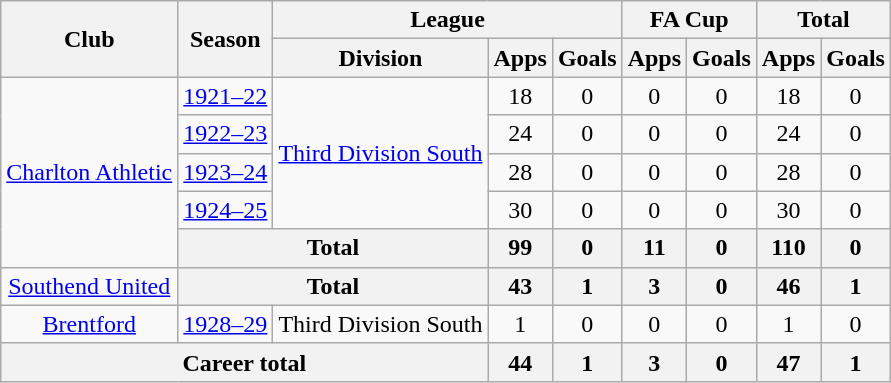<table class="wikitable" style="text-align: center;">
<tr>
<th rowspan="2">Club</th>
<th rowspan="2">Season</th>
<th colspan="3">League</th>
<th colspan="2">FA Cup</th>
<th colspan="2">Total</th>
</tr>
<tr>
<th>Division</th>
<th>Apps</th>
<th>Goals</th>
<th>Apps</th>
<th>Goals</th>
<th>Apps</th>
<th>Goals</th>
</tr>
<tr>
<td rowspan="5"><a href='#'>Charlton Athletic</a></td>
<td><a href='#'>1921–22</a></td>
<td rowspan="4"><a href='#'>Third Division South</a></td>
<td>18</td>
<td>0</td>
<td>0</td>
<td>0</td>
<td>18</td>
<td>0</td>
</tr>
<tr>
<td><a href='#'>1922–23</a></td>
<td>24</td>
<td>0</td>
<td>0</td>
<td>0</td>
<td>24</td>
<td>0</td>
</tr>
<tr>
<td><a href='#'>1923–24</a></td>
<td>28</td>
<td>0</td>
<td>0</td>
<td>0</td>
<td>28</td>
<td>0</td>
</tr>
<tr>
<td><a href='#'>1924–25</a></td>
<td>30</td>
<td>0</td>
<td>0</td>
<td>0</td>
<td>30</td>
<td>0</td>
</tr>
<tr>
<th colspan="2">Total</th>
<th>99</th>
<th>0</th>
<th>11</th>
<th>0</th>
<th>110</th>
<th>0</th>
</tr>
<tr>
<td><a href='#'>Southend United</a></td>
<th colspan="2">Total</th>
<th>43</th>
<th>1</th>
<th>3</th>
<th>0</th>
<th>46</th>
<th>1</th>
</tr>
<tr>
<td><a href='#'>Brentford</a></td>
<td><a href='#'>1928–29</a></td>
<td>Third Division South</td>
<td>1</td>
<td>0</td>
<td>0</td>
<td>0</td>
<td>1</td>
<td>0</td>
</tr>
<tr>
<th colspan="3">Career total</th>
<th>44</th>
<th>1</th>
<th>3</th>
<th>0</th>
<th>47</th>
<th>1</th>
</tr>
</table>
